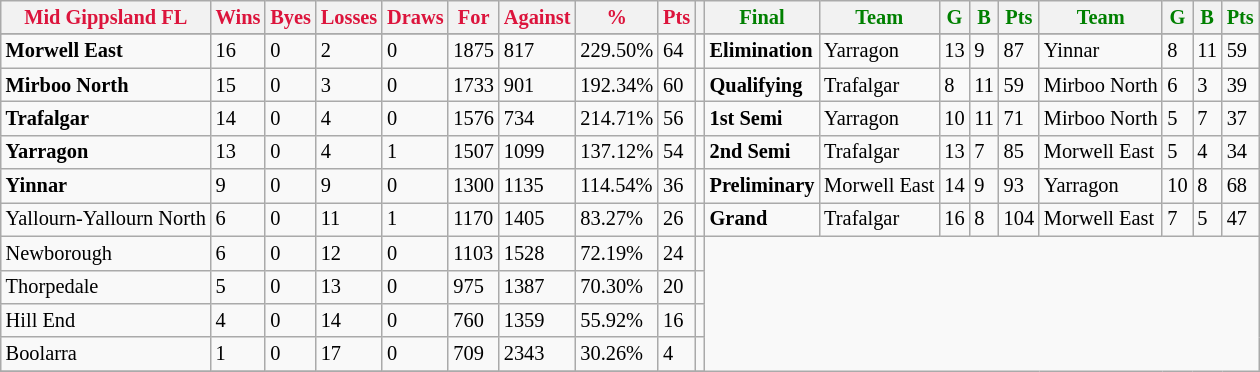<table style="font-size: 85%; text-align: left;" class="wikitable">
<tr>
<th style="color:crimson">Mid Gippsland FL</th>
<th style="color:crimson">Wins</th>
<th style="color:crimson">Byes</th>
<th style="color:crimson">Losses</th>
<th style="color:crimson">Draws</th>
<th style="color:crimson">For</th>
<th style="color:crimson">Against</th>
<th style="color:crimson">%</th>
<th style="color:crimson">Pts</th>
<th></th>
<th style="color:green">Final</th>
<th style="color:green">Team</th>
<th style="color:green">G</th>
<th style="color:green">B</th>
<th style="color:green">Pts</th>
<th style="color:green">Team</th>
<th style="color:green">G</th>
<th style="color:green">B</th>
<th style="color:green">Pts</th>
</tr>
<tr>
</tr>
<tr>
</tr>
<tr>
<td><strong>	Morwell East	</strong></td>
<td>16</td>
<td>0</td>
<td>2</td>
<td>0</td>
<td>1875</td>
<td>817</td>
<td>229.50%</td>
<td>64</td>
<td></td>
<td><strong>Elimination</strong></td>
<td>Yarragon</td>
<td>13</td>
<td>9</td>
<td>87</td>
<td>Yinnar</td>
<td>8</td>
<td>11</td>
<td>59</td>
</tr>
<tr>
<td><strong>	Mirboo North	</strong></td>
<td>15</td>
<td>0</td>
<td>3</td>
<td>0</td>
<td>1733</td>
<td>901</td>
<td>192.34%</td>
<td>60</td>
<td></td>
<td><strong>Qualifying</strong></td>
<td>Trafalgar</td>
<td>8</td>
<td>11</td>
<td>59</td>
<td>Mirboo North</td>
<td>6</td>
<td>3</td>
<td>39</td>
</tr>
<tr>
<td><strong>	Trafalgar	</strong></td>
<td>14</td>
<td>0</td>
<td>4</td>
<td>0</td>
<td>1576</td>
<td>734</td>
<td>214.71%</td>
<td>56</td>
<td></td>
<td><strong>1st Semi</strong></td>
<td>Yarragon</td>
<td>10</td>
<td>11</td>
<td>71</td>
<td>Mirboo North</td>
<td>5</td>
<td>7</td>
<td>37</td>
</tr>
<tr>
<td><strong>	Yarragon	</strong></td>
<td>13</td>
<td>0</td>
<td>4</td>
<td>1</td>
<td>1507</td>
<td>1099</td>
<td>137.12%</td>
<td>54</td>
<td></td>
<td><strong>2nd Semi</strong></td>
<td>Trafalgar</td>
<td>13</td>
<td>7</td>
<td>85</td>
<td>Morwell East</td>
<td>5</td>
<td>4</td>
<td>34</td>
</tr>
<tr ||>
<td><strong>	Yinnar	</strong></td>
<td>9</td>
<td>0</td>
<td>9</td>
<td>0</td>
<td>1300</td>
<td>1135</td>
<td>114.54%</td>
<td>36</td>
<td></td>
<td><strong>Preliminary</strong></td>
<td>Morwell East</td>
<td>14</td>
<td>9</td>
<td>93</td>
<td>Yarragon</td>
<td>10</td>
<td>8</td>
<td>68</td>
</tr>
<tr>
<td>Yallourn-Yallourn North</td>
<td>6</td>
<td>0</td>
<td>11</td>
<td>1</td>
<td>1170</td>
<td>1405</td>
<td>83.27%</td>
<td>26</td>
<td></td>
<td><strong>Grand</strong></td>
<td>Trafalgar</td>
<td>16</td>
<td>8</td>
<td>104</td>
<td>Morwell East</td>
<td>7</td>
<td>5</td>
<td>47</td>
</tr>
<tr>
<td>Newborough</td>
<td>6</td>
<td>0</td>
<td>12</td>
<td>0</td>
<td>1103</td>
<td>1528</td>
<td>72.19%</td>
<td>24</td>
<td></td>
</tr>
<tr>
<td>Thorpedale</td>
<td>5</td>
<td>0</td>
<td>13</td>
<td>0</td>
<td>975</td>
<td>1387</td>
<td>70.30%</td>
<td>20</td>
<td></td>
</tr>
<tr>
<td>Hill End</td>
<td>4</td>
<td>0</td>
<td>14</td>
<td>0</td>
<td>760</td>
<td>1359</td>
<td>55.92%</td>
<td>16</td>
<td></td>
</tr>
<tr>
<td>Boolarra</td>
<td>1</td>
<td>0</td>
<td>17</td>
<td>0</td>
<td>709</td>
<td>2343</td>
<td>30.26%</td>
<td>4</td>
<td></td>
</tr>
<tr>
</tr>
</table>
